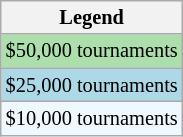<table class="wikitable" style="font-size:85%;">
<tr>
<th>Legend</th>
</tr>
<tr bgcolor="#ADDFAD">
<td>$50,000 tournaments</td>
</tr>
<tr bgcolor=lightblue>
<td>$25,000 tournaments</td>
</tr>
<tr bgcolor="#f0f8ff">
<td>$10,000 tournaments</td>
</tr>
</table>
